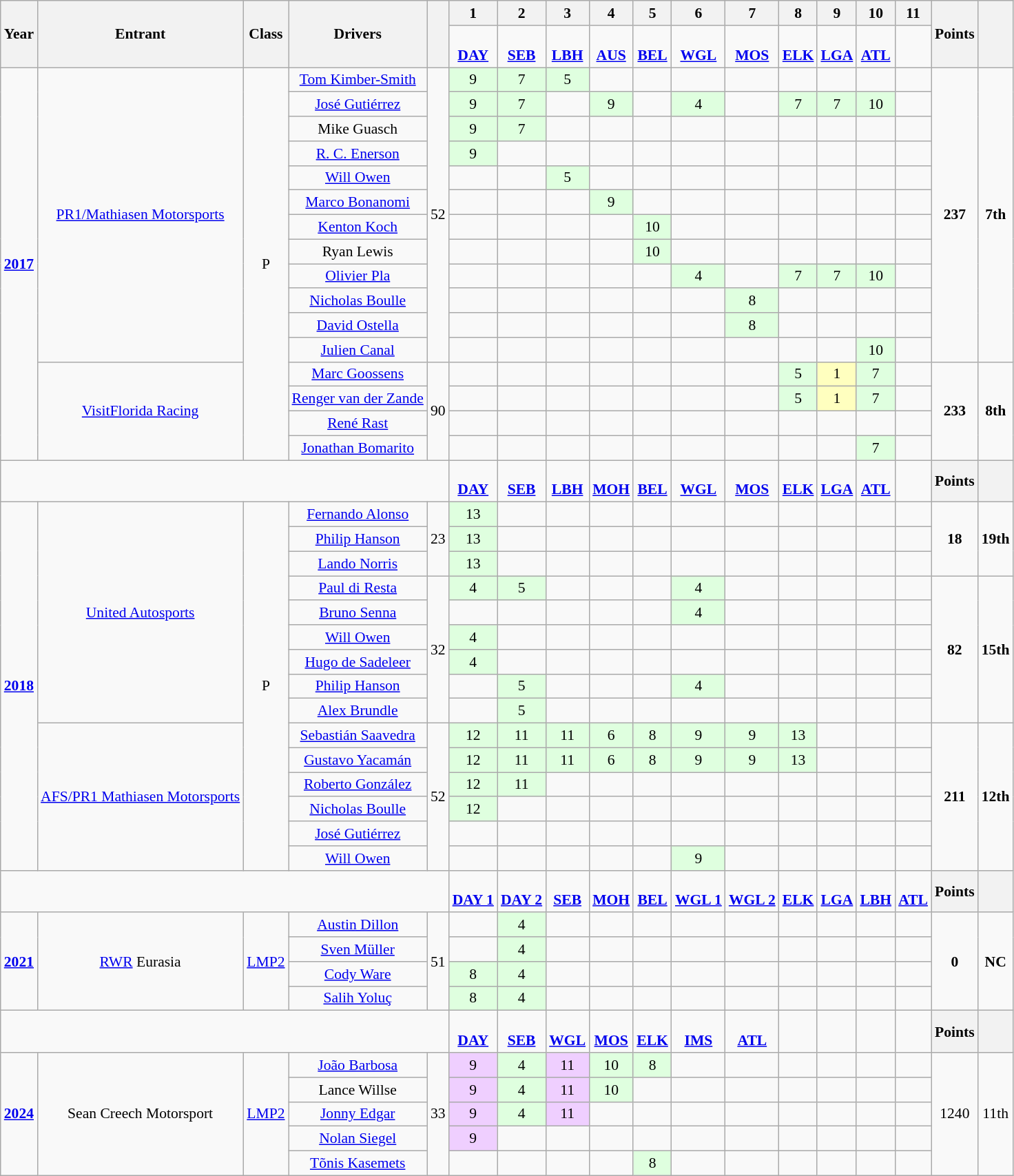<table class="wikitable" style="text-align:center; font-size:90%">
<tr>
<th rowspan="2">Year</th>
<th rowspan="2">Entrant</th>
<th rowspan="2">Class</th>
<th rowspan="2">Drivers</th>
<th rowspan="2"></th>
<th>1</th>
<th>2</th>
<th>3</th>
<th>4</th>
<th>5</th>
<th>6</th>
<th>7</th>
<th>8</th>
<th>9</th>
<th>10</th>
<th>11</th>
<th rowspan="2">Points</th>
<th rowspan="2"></th>
</tr>
<tr>
<td><strong></strong><br><a href='#'><strong>DAY</strong></a></td>
<td><strong></strong><br><a href='#'><strong>SEB</strong></a></td>
<td><strong></strong><br><a href='#'><strong>LBH</strong></a></td>
<td><strong></strong><br><strong><a href='#'>AUS</a></strong></td>
<td><strong></strong><br><strong><a href='#'>BEL</a></strong></td>
<td><strong></strong><br><a href='#'><strong>WGL</strong></a></td>
<td><strong></strong><br><strong><a href='#'>MOS</a></strong></td>
<td><strong></strong><br><strong><a href='#'>ELK</a></strong></td>
<td><strong></strong><br><strong><a href='#'>LGA</a></strong></td>
<td><strong></strong><br><a href='#'><strong>ATL</strong></a></td>
<td></td>
</tr>
<tr>
<td rowspan="16"><a href='#'><strong>2017</strong></a></td>
<td rowspan="12"> <a href='#'>PR1/Mathiasen Motorsports</a></td>
<td rowspan="16">P</td>
<td> <a href='#'>Tom Kimber-Smith</a></td>
<td rowspan="12">52</td>
<td style="background:#DFFFDF;">9</td>
<td style="background:#DFFFDF;">7</td>
<td style="background:#DFFFDF;">5</td>
<td></td>
<td></td>
<td></td>
<td></td>
<td></td>
<td></td>
<td></td>
<td></td>
<td rowspan="12"><strong>237</strong></td>
<td rowspan="12"><strong>7th</strong></td>
</tr>
<tr>
<td> <a href='#'>José Gutiérrez</a></td>
<td style="background:#DFFFDF;">9</td>
<td style="background:#DFFFDF;">7</td>
<td></td>
<td style="background:#DFFFDF;">9</td>
<td></td>
<td style="background:#DFFFDF;">4</td>
<td></td>
<td style="background:#DFFFDF;">7</td>
<td style="background:#DFFFDF;">7</td>
<td style="background:#DFFFDF;">10</td>
<td></td>
</tr>
<tr>
<td> Mike Guasch</td>
<td style="background:#DFFFDF;">9</td>
<td style="background:#DFFFDF;">7</td>
<td></td>
<td></td>
<td></td>
<td></td>
<td></td>
<td></td>
<td></td>
<td></td>
<td></td>
</tr>
<tr>
<td> <a href='#'>R. C. Enerson</a></td>
<td style="background:#DFFFDF;">9</td>
<td></td>
<td></td>
<td></td>
<td></td>
<td></td>
<td></td>
<td></td>
<td></td>
<td></td>
<td></td>
</tr>
<tr>
<td> <a href='#'>Will Owen</a></td>
<td></td>
<td></td>
<td style="background:#DFFFDF;">5</td>
<td></td>
<td></td>
<td></td>
<td></td>
<td></td>
<td></td>
<td></td>
<td></td>
</tr>
<tr>
<td> <a href='#'>Marco Bonanomi</a></td>
<td></td>
<td></td>
<td></td>
<td style="background:#DFFFDF;">9</td>
<td></td>
<td></td>
<td></td>
<td></td>
<td></td>
<td></td>
<td></td>
</tr>
<tr>
<td> <a href='#'>Kenton Koch</a></td>
<td></td>
<td></td>
<td></td>
<td></td>
<td style="background:#DFFFDF;">10</td>
<td></td>
<td></td>
<td></td>
<td></td>
<td></td>
<td></td>
</tr>
<tr>
<td> Ryan Lewis</td>
<td></td>
<td></td>
<td></td>
<td></td>
<td style="background:#DFFFDF;">10</td>
<td></td>
<td></td>
<td></td>
<td></td>
<td></td>
<td></td>
</tr>
<tr>
<td> <a href='#'>Olivier Pla</a></td>
<td></td>
<td></td>
<td></td>
<td></td>
<td></td>
<td style="background:#DFFFDF;">4</td>
<td></td>
<td style="background:#DFFFDF;">7</td>
<td style="background:#DFFFDF;">7</td>
<td style="background:#DFFFDF;">10</td>
<td></td>
</tr>
<tr>
<td> <a href='#'>Nicholas Boulle</a></td>
<td></td>
<td></td>
<td></td>
<td></td>
<td></td>
<td></td>
<td style="background:#DFFFDF;">8</td>
<td></td>
<td></td>
<td></td>
<td></td>
</tr>
<tr>
<td> <a href='#'>David Ostella</a></td>
<td></td>
<td></td>
<td></td>
<td></td>
<td></td>
<td></td>
<td style="background:#DFFFDF;">8</td>
<td></td>
<td></td>
<td></td>
<td></td>
</tr>
<tr>
<td> <a href='#'>Julien Canal</a></td>
<td></td>
<td></td>
<td></td>
<td></td>
<td></td>
<td></td>
<td></td>
<td></td>
<td></td>
<td style="background:#DFFFDF;">10</td>
<td></td>
</tr>
<tr>
<td rowspan="4"> <a href='#'>VisitFlorida Racing</a></td>
<td> <a href='#'>Marc Goossens</a></td>
<td rowspan="4">90</td>
<td></td>
<td></td>
<td></td>
<td></td>
<td></td>
<td></td>
<td></td>
<td style="background:#DFFFDF;">5</td>
<td style="background:#FFFFBF;">1</td>
<td style="background:#DFFFDF;">7</td>
<td></td>
<td rowspan="4"><strong>233</strong></td>
<td rowspan="4"><strong>8th</strong></td>
</tr>
<tr>
<td> <a href='#'>Renger van der Zande</a></td>
<td></td>
<td></td>
<td></td>
<td></td>
<td></td>
<td></td>
<td></td>
<td style="background:#DFFFDF;">5</td>
<td style="background:#FFFFBF;">1</td>
<td style="background:#DFFFDF;">7</td>
<td></td>
</tr>
<tr>
<td> <a href='#'>René Rast</a></td>
<td></td>
<td></td>
<td></td>
<td></td>
<td></td>
<td></td>
<td></td>
<td></td>
<td></td>
<td></td>
<td></td>
</tr>
<tr>
<td> <a href='#'>Jonathan Bomarito</a></td>
<td></td>
<td></td>
<td></td>
<td></td>
<td></td>
<td></td>
<td></td>
<td></td>
<td></td>
<td style="background:#DFFFDF;">7</td>
<td></td>
</tr>
<tr>
<td colspan="5"></td>
<td><strong></strong><br><strong><a href='#'>DAY</a></strong></td>
<td><strong></strong><br><strong><a href='#'>SEB</a></strong></td>
<td><strong></strong><br><strong><a href='#'>LBH</a></strong></td>
<td><strong></strong><br><strong><a href='#'>MOH</a></strong></td>
<td><strong></strong><br><strong><a href='#'>BEL</a></strong></td>
<td><strong></strong><br><strong><a href='#'>WGL</a></strong></td>
<td><strong></strong><br><strong><a href='#'>MOS</a></strong></td>
<td><strong></strong><br><strong><a href='#'>ELK</a></strong></td>
<td><strong></strong><br><strong><a href='#'>LGA</a></strong></td>
<td><strong></strong><br><strong><a href='#'>ATL</a></strong></td>
<td></td>
<th>Points</th>
<th></th>
</tr>
<tr>
<td rowspan="15"><a href='#'><strong>2018</strong></a></td>
<td rowspan="9"> <a href='#'>United Autosports</a></td>
<td rowspan="15">P</td>
<td> <a href='#'>Fernando Alonso</a></td>
<td rowspan="3">23</td>
<td style="background:#DFFFDF;">13</td>
<td></td>
<td></td>
<td></td>
<td></td>
<td></td>
<td></td>
<td></td>
<td></td>
<td></td>
<td></td>
<td rowspan="3"><strong>18</strong></td>
<td rowspan="3"><strong>19th</strong></td>
</tr>
<tr>
<td> <a href='#'>Philip Hanson</a></td>
<td style="background:#DFFFDF;">13</td>
<td></td>
<td></td>
<td></td>
<td></td>
<td></td>
<td></td>
<td></td>
<td></td>
<td></td>
<td></td>
</tr>
<tr>
<td> <a href='#'>Lando Norris</a></td>
<td style="background:#DFFFDF;">13</td>
<td></td>
<td></td>
<td></td>
<td></td>
<td></td>
<td></td>
<td></td>
<td></td>
<td></td>
<td></td>
</tr>
<tr>
<td> <a href='#'>Paul di Resta</a></td>
<td rowspan="6">32</td>
<td style="background:#DFFFDF;">4</td>
<td style="background:#DFFFDF;">5</td>
<td></td>
<td></td>
<td></td>
<td style="background:#DFFFDF;">4</td>
<td></td>
<td></td>
<td></td>
<td></td>
<td></td>
<td rowspan="6"><strong>82</strong></td>
<td rowspan="6"><strong>15th</strong></td>
</tr>
<tr>
<td> <a href='#'>Bruno Senna</a></td>
<td></td>
<td></td>
<td></td>
<td></td>
<td></td>
<td style="background:#DFFFDF;">4</td>
<td></td>
<td></td>
<td></td>
<td></td>
<td></td>
</tr>
<tr>
<td> <a href='#'>Will Owen</a></td>
<td style="background:#DFFFDF;">4</td>
<td></td>
<td></td>
<td></td>
<td></td>
<td></td>
<td></td>
<td></td>
<td></td>
<td></td>
<td></td>
</tr>
<tr>
<td> <a href='#'>Hugo de Sadeleer</a></td>
<td style="background:#DFFFDF;">4</td>
<td></td>
<td></td>
<td></td>
<td></td>
<td></td>
<td></td>
<td></td>
<td></td>
<td></td>
<td></td>
</tr>
<tr>
<td> <a href='#'>Philip Hanson</a></td>
<td></td>
<td style="background:#DFFFDF;">5</td>
<td></td>
<td></td>
<td></td>
<td style="background:#DFFFDF;">4</td>
<td></td>
<td></td>
<td></td>
<td></td>
<td></td>
</tr>
<tr>
<td> <a href='#'>Alex Brundle</a></td>
<td></td>
<td style="background:#DFFFDF;">5</td>
<td></td>
<td></td>
<td></td>
<td></td>
<td></td>
<td></td>
<td></td>
<td></td>
<td></td>
</tr>
<tr>
<td rowspan="6"> <a href='#'>AFS/PR1 Mathiasen Motorsports</a></td>
<td> <a href='#'>Sebastián Saavedra</a></td>
<td rowspan="6">52</td>
<td style="background:#DFFFDF;">12</td>
<td style="background:#DFFFDF;">11</td>
<td style="background:#DFFFDF;">11</td>
<td style="background:#DFFFDF;">6</td>
<td style="background:#DFFFDF;">8</td>
<td style="background:#DFFFDF;">9</td>
<td style="background:#DFFFDF;">9</td>
<td style="background:#DFFFDF;">13</td>
<td></td>
<td></td>
<td></td>
<td rowspan="6"><strong>211</strong></td>
<td rowspan="6"><strong>12th</strong></td>
</tr>
<tr>
<td> <a href='#'>Gustavo Yacamán</a></td>
<td style="background:#DFFFDF;">12</td>
<td style="background:#DFFFDF;">11</td>
<td style="background:#DFFFDF;">11</td>
<td style="background:#DFFFDF;">6</td>
<td style="background:#DFFFDF;">8</td>
<td style="background:#DFFFDF;">9</td>
<td style="background:#DFFFDF;">9</td>
<td style="background:#DFFFDF;">13</td>
<td></td>
<td></td>
<td></td>
</tr>
<tr>
<td> <a href='#'>Roberto González</a></td>
<td style="background:#DFFFDF;">12</td>
<td style="background:#DFFFDF;">11</td>
<td></td>
<td></td>
<td></td>
<td></td>
<td></td>
<td></td>
<td></td>
<td></td>
<td></td>
</tr>
<tr>
<td> <a href='#'>Nicholas Boulle</a></td>
<td style="background:#DFFFDF;">12</td>
<td></td>
<td></td>
<td></td>
<td></td>
<td></td>
<td></td>
<td></td>
<td></td>
<td></td>
<td></td>
</tr>
<tr>
<td> <a href='#'>José Gutiérrez</a></td>
<td></td>
<td></td>
<td></td>
<td></td>
<td></td>
<td></td>
<td></td>
<td></td>
<td></td>
<td></td>
<td></td>
</tr>
<tr>
<td> <a href='#'>Will Owen</a></td>
<td></td>
<td></td>
<td></td>
<td></td>
<td></td>
<td style="background:#DFFFDF;">9</td>
<td></td>
<td></td>
<td></td>
<td></td>
<td></td>
</tr>
<tr>
<td colspan="5"></td>
<td><strong></strong><br><strong><a href='#'>DAY 1</a></strong></td>
<td><strong></strong><br><strong><a href='#'>DAY 2</a></strong></td>
<td><strong></strong><br><strong><a href='#'>SEB</a></strong></td>
<td><strong></strong><br><a href='#'><strong>MOH</strong></a></td>
<td><strong></strong><br><a href='#'><strong>BEL</strong></a></td>
<td><strong></strong><br><a href='#'><strong>WGL 1</strong></a></td>
<td><strong></strong><br><a href='#'><strong>WGL 2</strong></a></td>
<td><strong></strong><br><strong><a href='#'>ELK</a></strong></td>
<td><strong></strong><br><a href='#'><strong>LGA</strong></a></td>
<td><strong></strong><br><a href='#'><strong>LBH</strong></a></td>
<td><strong></strong><br><a href='#'><strong>ATL</strong></a></td>
<th>Points</th>
<th></th>
</tr>
<tr>
<td rowspan="4"><a href='#'><strong>2021</strong></a></td>
<td rowspan="4"> <a href='#'>RWR</a> Eurasia</td>
<td rowspan="4"><a href='#'>LMP2</a></td>
<td> <a href='#'>Austin Dillon</a></td>
<td rowspan="4">51</td>
<td></td>
<td style="background:#DFFFDF;">4</td>
<td></td>
<td></td>
<td></td>
<td></td>
<td></td>
<td></td>
<td></td>
<td></td>
<td></td>
<td rowspan="4"><strong>0</strong></td>
<td rowspan="4"><strong>NC</strong></td>
</tr>
<tr>
<td> <a href='#'>Sven Müller</a></td>
<td></td>
<td style="background:#DFFFDF;">4</td>
<td></td>
<td></td>
<td></td>
<td></td>
<td></td>
<td></td>
<td></td>
<td></td>
<td></td>
</tr>
<tr>
<td> <a href='#'>Cody Ware</a></td>
<td style="background:#DFFFDF;">8</td>
<td style="background:#DFFFDF;">4</td>
<td></td>
<td></td>
<td></td>
<td></td>
<td></td>
<td></td>
<td></td>
<td></td>
<td></td>
</tr>
<tr>
<td> <a href='#'>Salih Yoluç</a></td>
<td style="background:#DFFFDF;">8</td>
<td style="background:#DFFFDF;">4</td>
<td></td>
<td></td>
<td></td>
<td></td>
<td></td>
<td></td>
<td></td>
<td></td>
<td></td>
</tr>
<tr>
<td colspan="5"></td>
<td><strong></strong><br><strong><a href='#'>DAY</a></strong></td>
<td><strong></strong><br><strong><a href='#'>SEB</a></strong></td>
<td><strong></strong><br><strong><a href='#'>WGL</a></strong></td>
<td><strong></strong><br><strong><a href='#'>MOS</a></strong></td>
<td><strong></strong><br><strong><a href='#'>ELK</a></strong></td>
<td><strong></strong><br><strong><a href='#'>IMS</a></strong></td>
<td><strong></strong><br><strong><a href='#'>ATL</a></strong></td>
<td></td>
<td></td>
<td></td>
<td></td>
<th>Points</th>
<th></th>
</tr>
<tr>
<td rowspan="5"><a href='#'><strong>2024</strong></a></td>
<td rowspan="5"> Sean Creech Motorsport</td>
<td rowspan="5"><a href='#'>LMP2</a></td>
<td> <a href='#'>João Barbosa</a></td>
<td rowspan="5">33</td>
<td style="background:#efcfff;">9</td>
<td style="background:#dfffdf;">4</td>
<td style="background:#efcfff;">11</td>
<td style="background:#dfffdf;">10</td>
<td style="background:#dfffdf;">8</td>
<td></td>
<td></td>
<td></td>
<td></td>
<td></td>
<td></td>
<td rowspan="5">1240</td>
<td rowspan="5">11th</td>
</tr>
<tr>
<td> Lance Willse</td>
<td style="background:#efcfff;">9</td>
<td style="background:#dfffdf;">4</td>
<td style="background:#efcfff;">11</td>
<td style="background:#dfffdf;">10</td>
<td></td>
<td></td>
<td></td>
<td></td>
<td></td>
<td></td>
<td></td>
</tr>
<tr>
<td> <a href='#'>Jonny Edgar</a></td>
<td style="background:#efcfff;">9</td>
<td style="background:#dfffdf;">4</td>
<td style="background:#efcfff;">11</td>
<td></td>
<td></td>
<td></td>
<td></td>
<td></td>
<td></td>
<td></td>
<td></td>
</tr>
<tr>
<td> <a href='#'>Nolan Siegel</a></td>
<td style="background:#efcfff;">9</td>
<td></td>
<td></td>
<td></td>
<td></td>
<td></td>
<td></td>
<td></td>
<td></td>
<td></td>
<td></td>
</tr>
<tr>
<td> <a href='#'>Tõnis Kasemets</a></td>
<td></td>
<td></td>
<td></td>
<td></td>
<td style="background:#dfffdf;">8</td>
<td></td>
<td></td>
<td></td>
<td></td>
<td></td>
<td></td>
</tr>
</table>
